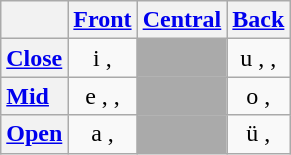<table class="wikitable" style="text-align:center">
<tr>
<th></th>
<th scope="col"><a href='#'>Front</a></th>
<th scope="col"><a href='#'>Central</a></th>
<th scope="col"><a href='#'>Back</a></th>
</tr>
<tr>
<th scope="row" style="text-align:left"><strong><a href='#'>Close</a></strong></th>
<td>i ,</td>
<td style="background:#AAA"> </td>
<td>u , ,</td>
</tr>
<tr>
<th scope="row" style="text-align:left"><strong><a href='#'>Mid</a></strong></th>
<td>e , ,</td>
<td style="background:#AAA"> </td>
<td>o ,</td>
</tr>
<tr>
<th scope="row" style="text-align:left"><strong><a href='#'>Open</a></strong></th>
<td>a ,</td>
<td style="background:#AAA"> </td>
<td>ü ,</td>
</tr>
</table>
